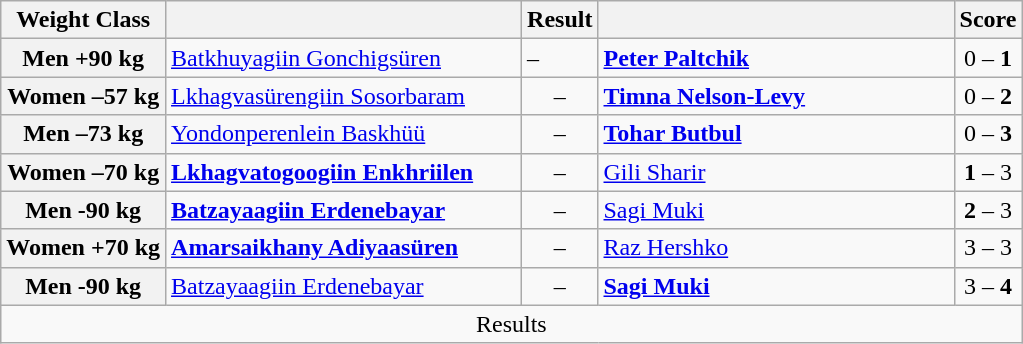<table class="wikitable">
<tr>
<th>Weight Class</th>
<th style="width: 230px;"></th>
<th>Result</th>
<th style="width: 230px;"></th>
<th>Score</th>
</tr>
<tr>
<th>Men +90 kg</th>
<td><a href='#'>Batkhuyagiin Gonchigsüren</a></td>
<td> – <strong></strong></td>
<td><strong><a href='#'>Peter Paltchik</a></strong></td>
<td align=center>0 – <strong>1</strong></td>
</tr>
<tr>
<th>Women –57 kg</th>
<td><a href='#'>Lkhagvasürengiin Sosorbaram</a></td>
<td align=center> – <strong></strong></td>
<td><strong><a href='#'>Timna Nelson-Levy</a></strong></td>
<td align=center>0 – <strong>2</strong></td>
</tr>
<tr>
<th>Men –73 kg</th>
<td><a href='#'>Yondonperenlein Baskhüü</a></td>
<td align=center> – <strong></strong></td>
<td><strong><a href='#'>Tohar Butbul</a></strong></td>
<td align=center>0 – <strong>3</strong></td>
</tr>
<tr>
<th>Women –70 kg</th>
<td><strong><a href='#'>Lkhagvatogoogiin Enkhriilen</a></strong></td>
<td align=center><strong></strong> – </td>
<td><a href='#'>Gili Sharir</a></td>
<td align=center><strong>1</strong> – 3</td>
</tr>
<tr>
<th>Men -90 kg</th>
<td><strong><a href='#'>Batzayaagiin Erdenebayar</a></strong></td>
<td align=center><strong></strong> – </td>
<td><a href='#'>Sagi Muki</a></td>
<td align=center><strong>2</strong> – 3</td>
</tr>
<tr>
<th>Women +70 kg</th>
<td><strong><a href='#'>Amarsaikhany Adiyaasüren</a></strong></td>
<td align=center><strong></strong> – </td>
<td><a href='#'>Raz Hershko</a></td>
<td align=center>3 – 3</td>
</tr>
<tr>
<th>Men -90 kg</th>
<td><a href='#'>Batzayaagiin Erdenebayar</a></td>
<td align=center> – <strong></strong></td>
<td><strong><a href='#'>Sagi Muki</a></strong></td>
<td align=center>3 – <strong>4</strong></td>
</tr>
<tr>
<td align=center colspan=5>Results</td>
</tr>
</table>
